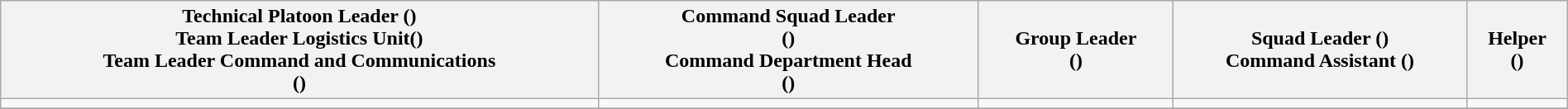<table class="wikitable"  align="center" width="100%">
<tr>
<th>Technical Platoon Leader ()<br>Team Leader Logistics Unit()<br>Team Leader Command and Communications<br>()</th>
<th>Command Squad Leader<br>()<br>Command Department Head<br>()</th>
<th>Group Leader<br>()</th>
<th>Squad Leader ()<br>Command Assistant ()</th>
<th>Helper<br>()</th>
</tr>
<tr>
<td align="center"></td>
<td align="center"></td>
<td align="center"></td>
<td align="center"></td>
<td align="center"></td>
</tr>
<tr>
</tr>
</table>
